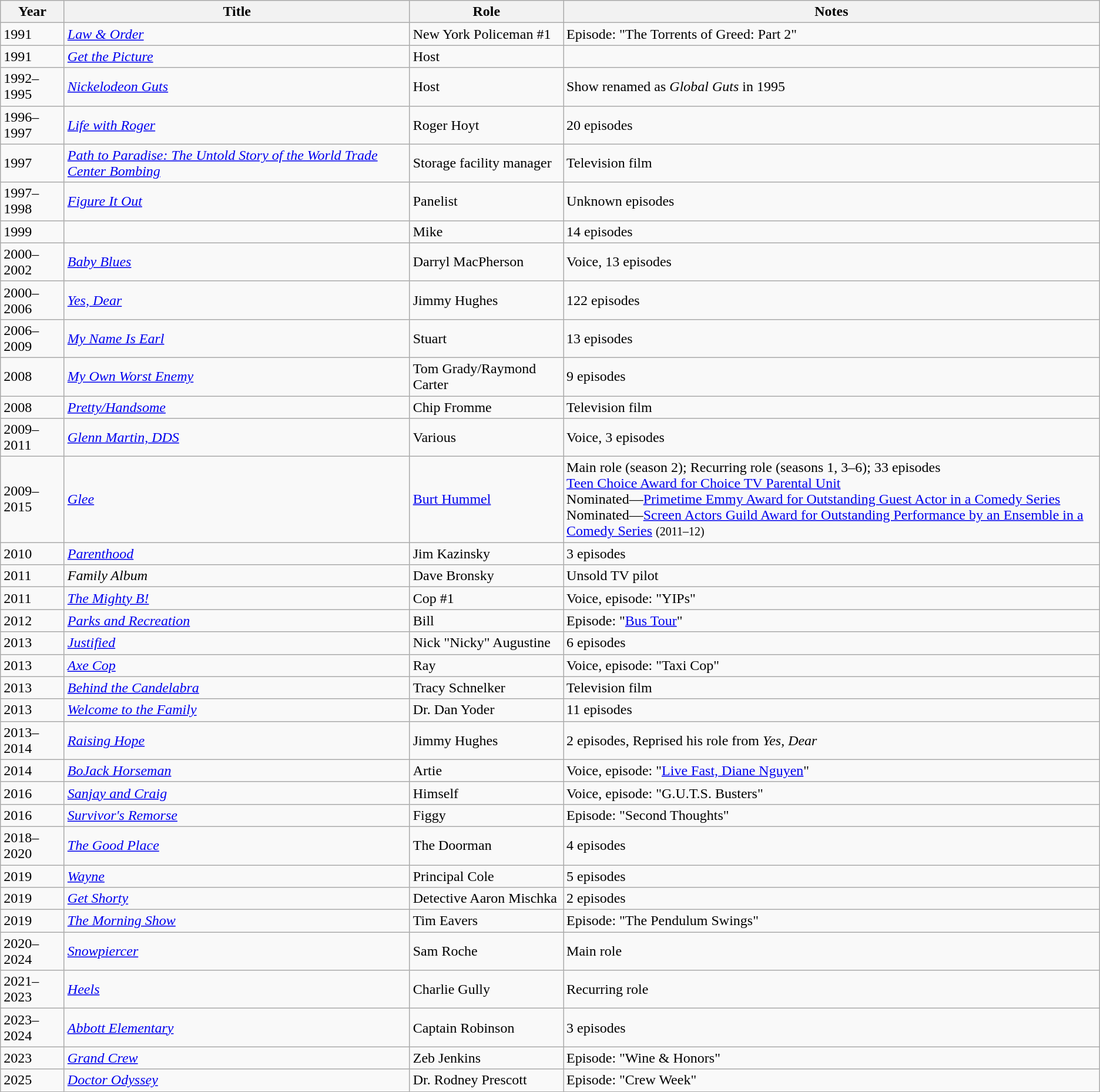<table class="wikitable sortable">
<tr>
<th>Year</th>
<th>Title</th>
<th>Role</th>
<th class="unsortable">Notes</th>
</tr>
<tr>
<td>1991</td>
<td><em><a href='#'>Law & Order</a></em></td>
<td>New York Policeman #1</td>
<td>Episode: "The Torrents of Greed: Part 2"</td>
</tr>
<tr>
<td>1991</td>
<td><em><a href='#'>Get the Picture</a></em></td>
<td>Host</td>
<td></td>
</tr>
<tr>
<td>1992–1995</td>
<td><em><a href='#'>Nickelodeon Guts</a></em></td>
<td>Host</td>
<td>Show renamed as <em>Global Guts</em> in 1995</td>
</tr>
<tr>
<td>1996–1997</td>
<td><em><a href='#'>Life with Roger</a></em></td>
<td>Roger Hoyt</td>
<td>20 episodes</td>
</tr>
<tr>
<td>1997</td>
<td><em><a href='#'>Path to Paradise: The Untold Story of the World Trade Center Bombing</a></em></td>
<td>Storage facility manager</td>
<td>Television film</td>
</tr>
<tr>
<td>1997–1998</td>
<td><em><a href='#'>Figure It Out</a></em></td>
<td>Panelist</td>
<td>Unknown episodes</td>
</tr>
<tr>
<td>1999</td>
<td><em></em></td>
<td>Mike</td>
<td>14 episodes</td>
</tr>
<tr>
<td>2000–2002</td>
<td><em><a href='#'>Baby Blues</a></em></td>
<td>Darryl MacPherson</td>
<td>Voice, 13 episodes</td>
</tr>
<tr>
<td>2000–2006</td>
<td><em><a href='#'>Yes, Dear</a></em></td>
<td>Jimmy Hughes</td>
<td>122 episodes</td>
</tr>
<tr>
<td>2006–2009</td>
<td><em><a href='#'>My Name Is Earl</a></em></td>
<td>Stuart</td>
<td>13 episodes</td>
</tr>
<tr>
<td>2008</td>
<td><em><a href='#'>My Own Worst Enemy</a></em></td>
<td>Tom Grady/Raymond Carter</td>
<td>9 episodes</td>
</tr>
<tr>
<td>2008</td>
<td><em><a href='#'>Pretty/Handsome</a></em></td>
<td>Chip Fromme</td>
<td>Television film</td>
</tr>
<tr>
<td>2009–2011</td>
<td><em><a href='#'>Glenn Martin, DDS</a></em></td>
<td>Various</td>
<td>Voice, 3 episodes</td>
</tr>
<tr>
<td>2009–2015</td>
<td><em><a href='#'>Glee</a></em></td>
<td><a href='#'>Burt Hummel</a></td>
<td>Main role (season 2); Recurring role (seasons 1, 3–6); 33 episodes<br><a href='#'>Teen Choice Award for Choice TV Parental Unit</a><br>Nominated—<a href='#'>Primetime Emmy Award for Outstanding Guest Actor in a Comedy Series</a><br>Nominated—<a href='#'>Screen Actors Guild Award for Outstanding Performance by an Ensemble in a Comedy Series</a> <small>(2011–12)</small></td>
</tr>
<tr>
<td>2010</td>
<td><em><a href='#'>Parenthood</a></em></td>
<td>Jim Kazinsky</td>
<td>3 episodes</td>
</tr>
<tr>
<td>2011</td>
<td><em>Family Album</em></td>
<td>Dave Bronsky</td>
<td>Unsold TV pilot</td>
</tr>
<tr>
<td>2011</td>
<td><em><a href='#'>The Mighty B!</a></em></td>
<td>Cop #1</td>
<td>Voice, episode: "YIPs"</td>
</tr>
<tr>
<td>2012</td>
<td><em><a href='#'>Parks and Recreation</a></em></td>
<td>Bill</td>
<td>Episode: "<a href='#'>Bus Tour</a>"</td>
</tr>
<tr>
<td>2013</td>
<td><em><a href='#'>Justified</a></em></td>
<td>Nick "Nicky" Augustine</td>
<td>6 episodes</td>
</tr>
<tr>
<td>2013</td>
<td><em><a href='#'>Axe Cop</a></em></td>
<td>Ray</td>
<td>Voice, episode: "Taxi Cop"</td>
</tr>
<tr>
<td>2013</td>
<td><em><a href='#'>Behind the Candelabra</a></em></td>
<td>Tracy Schnelker</td>
<td>Television film</td>
</tr>
<tr>
<td>2013</td>
<td><em><a href='#'>Welcome to the Family</a></em></td>
<td>Dr. Dan Yoder</td>
<td>11 episodes</td>
</tr>
<tr>
<td>2013–2014</td>
<td><em><a href='#'>Raising Hope</a></em></td>
<td>Jimmy Hughes</td>
<td>2 episodes, Reprised his role from <em>Yes, Dear</em></td>
</tr>
<tr>
<td>2014</td>
<td><em><a href='#'>BoJack Horseman</a></em></td>
<td>Artie</td>
<td>Voice, episode: "<a href='#'>Live Fast, Diane Nguyen</a>"</td>
</tr>
<tr>
<td>2016</td>
<td><em><a href='#'>Sanjay and Craig</a></em></td>
<td>Himself</td>
<td>Voice, episode: "G.U.T.S. Busters"</td>
</tr>
<tr>
<td>2016</td>
<td><em><a href='#'>Survivor's Remorse</a></em></td>
<td>Figgy</td>
<td>Episode: "Second Thoughts"</td>
</tr>
<tr>
<td>2018–2020</td>
<td><em><a href='#'>The Good Place</a></em></td>
<td>The Doorman</td>
<td>4 episodes</td>
</tr>
<tr>
<td>2019</td>
<td><em><a href='#'>Wayne</a></em></td>
<td>Principal Cole</td>
<td>5 episodes</td>
</tr>
<tr>
<td>2019</td>
<td><em><a href='#'>Get Shorty</a></em></td>
<td>Detective Aaron Mischka</td>
<td>2 episodes</td>
</tr>
<tr>
<td>2019</td>
<td><em><a href='#'>The Morning Show</a></em></td>
<td>Tim Eavers</td>
<td>Episode: "The Pendulum Swings"</td>
</tr>
<tr>
<td>2020–2024</td>
<td><em><a href='#'>Snowpiercer</a></em></td>
<td>Sam Roche</td>
<td>Main role</td>
</tr>
<tr>
<td>2021–2023</td>
<td><em><a href='#'>Heels</a></em></td>
<td>Charlie Gully</td>
<td>Recurring role</td>
</tr>
<tr>
<td>2023–2024</td>
<td><em><a href='#'>Abbott Elementary</a></em></td>
<td>Captain Robinson</td>
<td>3 episodes</td>
</tr>
<tr>
<td>2023</td>
<td><em><a href='#'>Grand Crew</a></em></td>
<td>Zeb Jenkins</td>
<td>Episode: "Wine & Honors"</td>
</tr>
<tr>
<td>2025</td>
<td><em><a href='#'>Doctor Odyssey</a></em></td>
<td>Dr. Rodney Prescott</td>
<td>Episode: "Crew Week"</td>
</tr>
</table>
